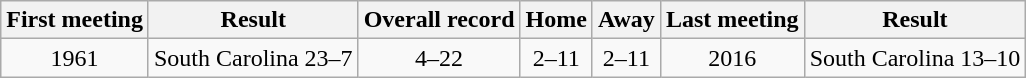<table class="wikitable">
<tr align="center">
<th>First meeting</th>
<th>Result</th>
<th>Overall record</th>
<th>Home</th>
<th>Away</th>
<th>Last meeting</th>
<th>Result</th>
</tr>
<tr align="center">
<td>1961</td>
<td>South Carolina 23–7</td>
<td>4–22</td>
<td>2–11</td>
<td>2–11</td>
<td>2016</td>
<td>South Carolina 13–10</td>
</tr>
</table>
